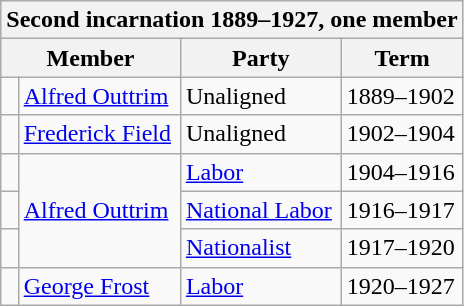<table class="wikitable">
<tr>
<th colspan="4">Second incarnation 1889–1927, one member</th>
</tr>
<tr>
<th colspan="2">Member</th>
<th>Party</th>
<th>Term</th>
</tr>
<tr>
<td> </td>
<td><a href='#'>Alfred Outtrim</a></td>
<td>Unaligned</td>
<td>1889–1902</td>
</tr>
<tr>
<td> </td>
<td><a href='#'>Frederick Field</a></td>
<td>Unaligned</td>
<td>1902–1904</td>
</tr>
<tr>
<td> </td>
<td rowspan=3><a href='#'>Alfred Outtrim</a></td>
<td><a href='#'>Labor</a></td>
<td>1904–1916</td>
</tr>
<tr>
<td> </td>
<td><a href='#'>National Labor</a></td>
<td>1916–1917</td>
</tr>
<tr>
<td> </td>
<td><a href='#'>Nationalist</a></td>
<td>1917–1920</td>
</tr>
<tr>
<td> </td>
<td><a href='#'>George Frost</a></td>
<td><a href='#'>Labor</a></td>
<td>1920–1927</td>
</tr>
</table>
